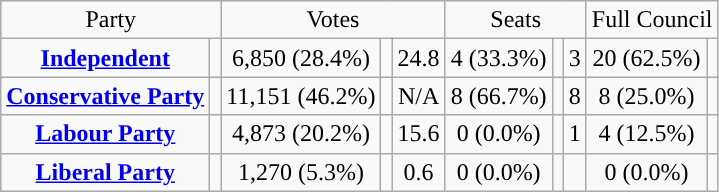<table class=wikitable style="text-align:center;">
<tr>
<td colspan=2>Party</td>
<td colspan=3>Votes</td>
<td colspan=3>Seats</td>
<td colspan=3>Full Council</td>
</tr>
<tr>
<td><strong><a href='#'>Independent</a></strong></td>
<td style="background:"></td>
<td>6,850 (28.4%)</td>
<td></td>
<td> 24.8</td>
<td>4 (33.3%)</td>
<td></td>
<td> 3</td>
<td>20 (62.5%)</td>
<td></td>
</tr>
<tr>
<td><strong><a href='#'>Conservative Party</a></strong></td>
<td style="background:"></td>
<td>11,151 (46.2%)</td>
<td></td>
<td>N/A</td>
<td>8 (66.7%)</td>
<td></td>
<td> 8</td>
<td>8 (25.0%)</td>
<td></td>
</tr>
<tr>
<td><strong><a href='#'>Labour Party</a></strong></td>
<td style="background:"></td>
<td>4,873 (20.2%)</td>
<td></td>
<td> 15.6</td>
<td>0 (0.0%)</td>
<td></td>
<td> 1</td>
<td>4 (12.5%)</td>
<td></td>
</tr>
<tr>
<td><strong><a href='#'>Liberal Party</a></strong></td>
<td style="background:"></td>
<td>1,270 (5.3%)</td>
<td></td>
<td>0.6</td>
<td>0  (0.0%)</td>
<td></td>
<td></td>
<td>0 (0.0%)</td>
<td></td>
</tr>
</table>
